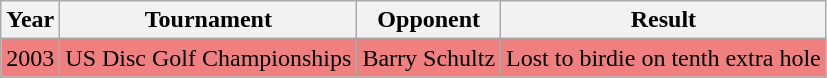<table class="wikitable">
<tr>
<th>Year</th>
<th>Tournament</th>
<th>Opponent</th>
<th>Result</th>
</tr>
<tr style="background:#f08080;">
<td>2003</td>
<td>US Disc Golf Championships</td>
<td>Barry Schultz</td>
<td>Lost to birdie on tenth extra hole </td>
</tr>
</table>
